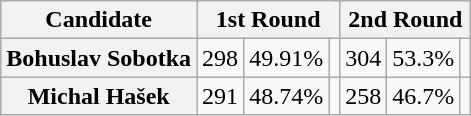<table class="wikitable">
<tr>
<th>Candidate</th>
<th colspan=3>1st Round</th>
<th colspan=3>2nd Round</th>
</tr>
<tr>
<th>Bohuslav Sobotka</th>
<td>298</td>
<td>49.91%</td>
<td></td>
<td>304</td>
<td>53.3%</td>
<td></td>
</tr>
<tr>
<th>Michal Hašek</th>
<td>291</td>
<td>48.74%</td>
<td></td>
<td>258</td>
<td>46.7%</td>
<td></td>
</tr>
</table>
